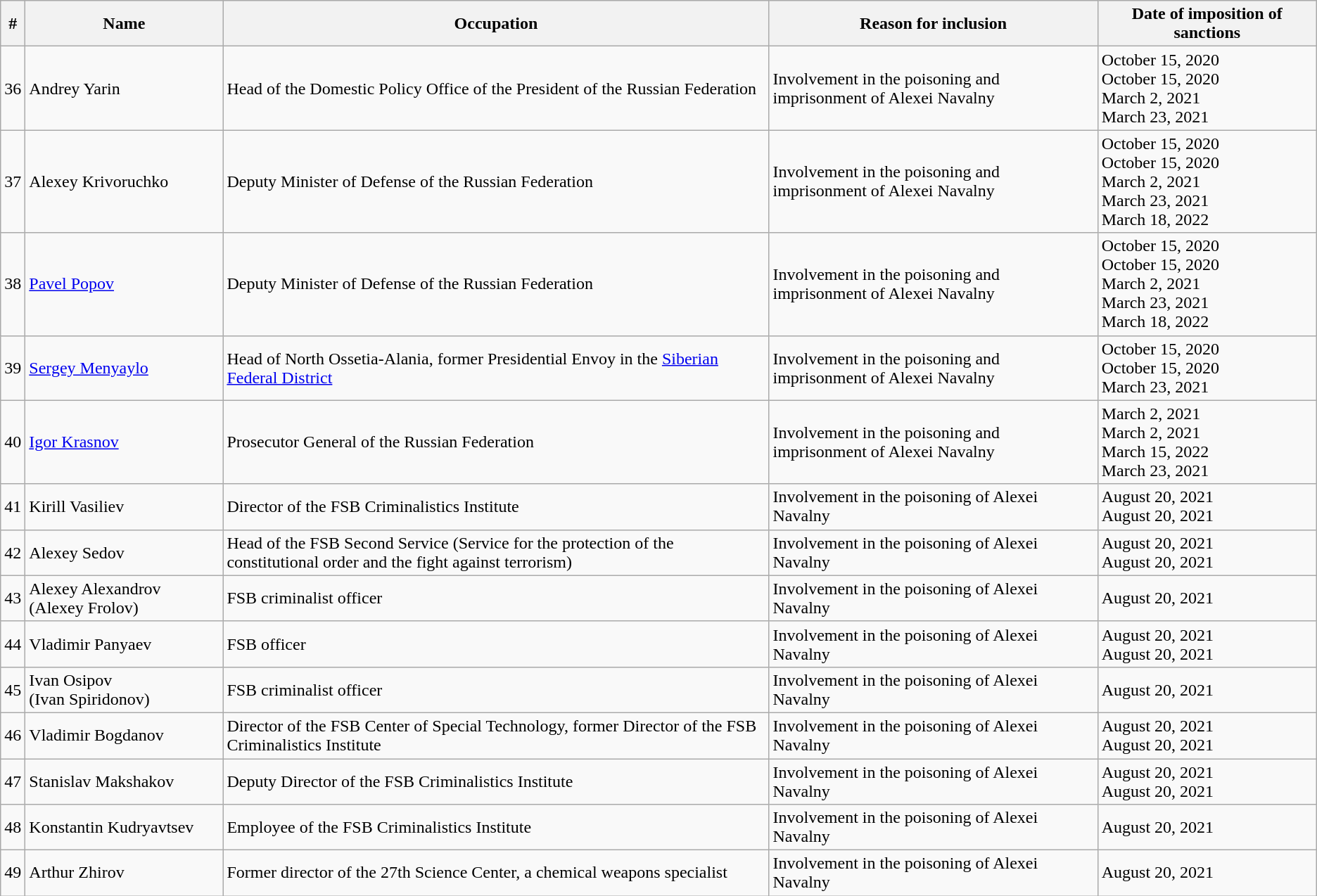<table class="wikitable">
<tr>
<th>#</th>
<th width="180px">Name</th>
<th>Occupation</th>
<th>Reason for inclusion</th>
<th width="200px">Date of imposition of sanctions</th>
</tr>
<tr>
<td>36</td>
<td>Andrey Yarin</td>
<td>Head of the Domestic Policy Office of the President of the Russian Federation</td>
<td>Involvement in the poisoning and imprisonment of Alexei Navalny</td>
<td> October 15, 2020<br> October 15, 2020<br> March 2, 2021<br> March 23, 2021</td>
</tr>
<tr>
<td>37</td>
<td>Alexey Krivoruchko</td>
<td>Deputy Minister of Defense of the Russian Federation</td>
<td>Involvement in the poisoning and imprisonment of Alexei Navalny</td>
<td> October 15, 2020<br> October 15, 2020<br> March 2, 2021<br> March 23, 2021<br> March 18, 2022</td>
</tr>
<tr>
<td>38</td>
<td><a href='#'>Pavel Popov</a></td>
<td>Deputy Minister of Defense of the Russian Federation</td>
<td>Involvement in the poisoning and imprisonment of Alexei Navalny</td>
<td> October 15, 2020<br> October 15, 2020<br> March 2, 2021<br> March 23, 2021<br> March 18, 2022</td>
</tr>
<tr>
<td>39</td>
<td><a href='#'>Sergey Menyaylo</a></td>
<td>Head of North Ossetia-Alania, former Presidential Envoy in the <a href='#'>Siberian Federal District</a></td>
<td>Involvement in the poisoning and imprisonment of Alexei Navalny</td>
<td> October 15, 2020<br> October 15, 2020<br> March 23, 2021</td>
</tr>
<tr>
<td>40</td>
<td><a href='#'>Igor Krasnov</a></td>
<td>Prosecutor General of the Russian Federation</td>
<td>Involvement in the poisoning and imprisonment of Alexei Navalny</td>
<td> March 2, 2021<br> March 2, 2021<br> March 15, 2022<br> March 23, 2021</td>
</tr>
<tr>
<td>41</td>
<td>Kirill Vasiliev</td>
<td>Director of the FSB Criminalistics Institute</td>
<td>Involvement in the poisoning of Alexei Navalny</td>
<td> August 20, 2021<br> August 20, 2021</td>
</tr>
<tr>
<td>42</td>
<td>Alexey Sedov</td>
<td>Head of the FSB Second Service (Service for the protection of the constitutional order and the fight against terrorism)</td>
<td>Involvement in the poisoning of Alexei Navalny</td>
<td> August 20, 2021<br> August 20, 2021</td>
</tr>
<tr>
<td>43</td>
<td>Alexey Alexandrov<br>(Alexey Frolov)</td>
<td>FSB criminalist officer</td>
<td>Involvement in the poisoning of Alexei Navalny</td>
<td> August 20, 2021</td>
</tr>
<tr>
<td>44</td>
<td>Vladimir Panyaev</td>
<td>FSB officer</td>
<td>Involvement in the poisoning of Alexei Navalny</td>
<td> August 20, 2021<br> August 20, 2021</td>
</tr>
<tr>
<td>45</td>
<td>Ivan Osipov<br>(Ivan Spiridonov)</td>
<td>FSB criminalist officer</td>
<td>Involvement in the poisoning of Alexei Navalny</td>
<td> August 20, 2021</td>
</tr>
<tr>
<td>46</td>
<td>Vladimir Bogdanov</td>
<td>Director of the FSB Center of Special Technology, former Director of the FSB Criminalistics Institute</td>
<td>Involvement in the poisoning of Alexei Navalny</td>
<td> August 20, 2021<br> August 20, 2021</td>
</tr>
<tr>
<td>47</td>
<td>Stanislav Makshakov</td>
<td>Deputy Director of the FSB Criminalistics Institute</td>
<td>Involvement in the poisoning of Alexei Navalny</td>
<td> August 20, 2021<br> August 20, 2021</td>
</tr>
<tr>
<td>48</td>
<td>Konstantin Kudryavtsev</td>
<td>Employee of the FSB Criminalistics Institute</td>
<td>Involvement in the poisoning of Alexei Navalny</td>
<td> August 20, 2021</td>
</tr>
<tr>
<td>49</td>
<td>Arthur Zhirov</td>
<td>Former director of the 27th Science Center, a chemical weapons specialist</td>
<td>Involvement in the poisoning of Alexei Navalny</td>
<td> August 20, 2021</td>
</tr>
</table>
